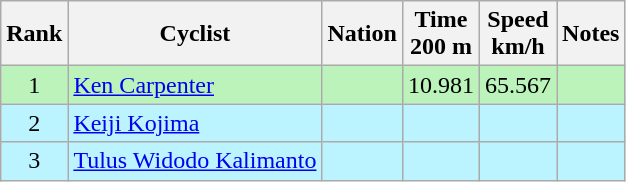<table class="wikitable sortable" style="text-align:center">
<tr>
<th>Rank</th>
<th>Cyclist</th>
<th>Nation</th>
<th>Time<br>200 m</th>
<th>Speed<br>km/h</th>
<th>Notes</th>
</tr>
<tr bgcolor=bbf3bb>
<td>1</td>
<td align=left><a href='#'>Ken Carpenter</a></td>
<td align=left></td>
<td>10.981</td>
<td>65.567</td>
<td></td>
</tr>
<tr bgcolor=bbf3ff>
<td>2</td>
<td align=left><a href='#'>Keiji Kojima</a></td>
<td align=left></td>
<td></td>
<td></td>
<td></td>
</tr>
<tr bgcolor=bbf3ff>
<td>3</td>
<td align=left><a href='#'>Tulus Widodo Kalimanto</a></td>
<td align=left></td>
<td></td>
<td></td>
<td></td>
</tr>
</table>
